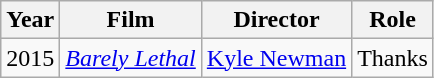<table class="wikitable">
<tr>
<th>Year</th>
<th>Film</th>
<th>Director</th>
<th>Role</th>
</tr>
<tr>
<td>2015</td>
<td><em><a href='#'>Barely Lethal</a></em></td>
<td><a href='#'>Kyle Newman</a></td>
<td>Thanks</td>
</tr>
</table>
